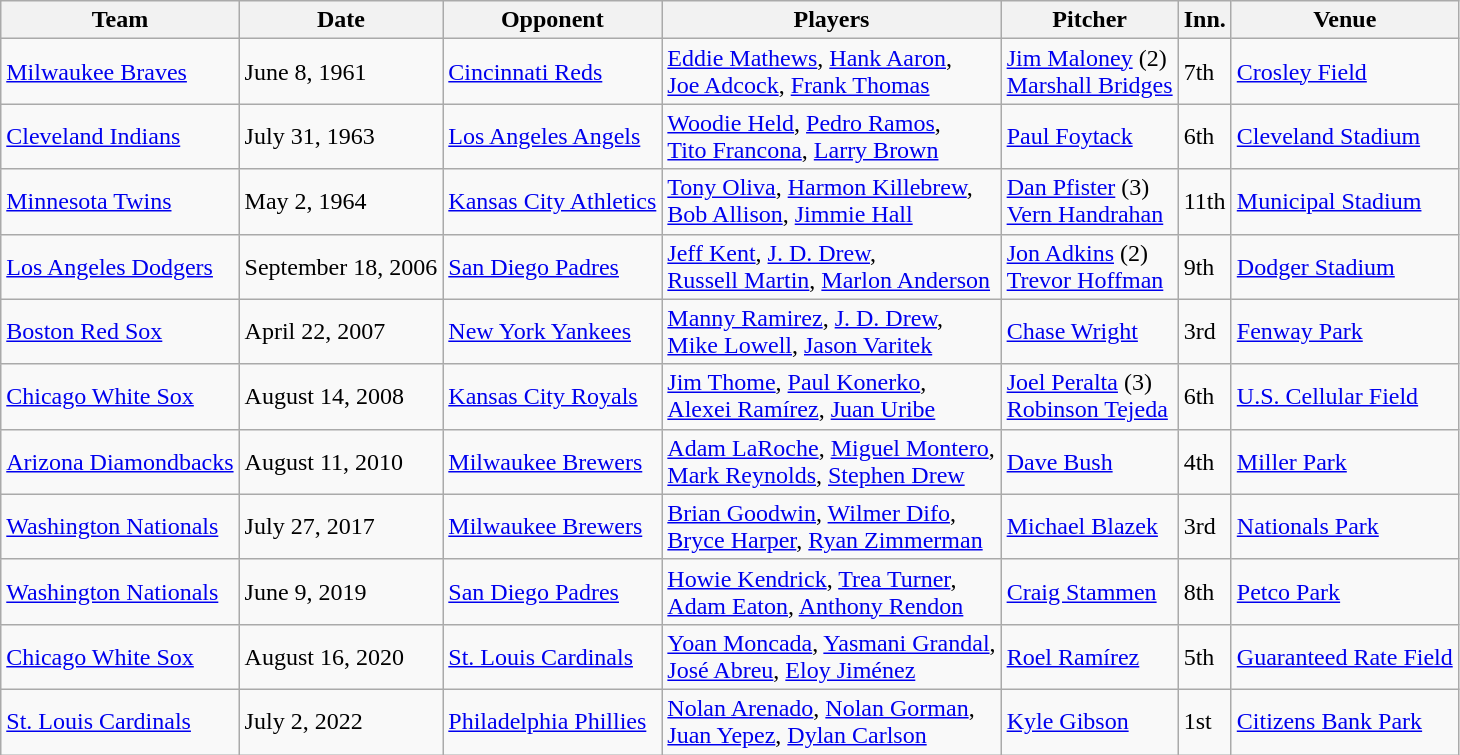<table class="wikitable">
<tr>
<th>Team</th>
<th>Date </th>
<th>Opponent</th>
<th>Players</th>
<th>Pitcher</th>
<th>Inn.</th>
<th>Venue</th>
</tr>
<tr>
<td><a href='#'>Milwaukee Braves</a></td>
<td>June 8, 1961</td>
<td><a href='#'>Cincinnati Reds</a></td>
<td><a href='#'>Eddie Mathews</a>, <a href='#'>Hank Aaron</a>,<br><a href='#'>Joe Adcock</a>, <a href='#'>Frank Thomas</a></td>
<td><a href='#'>Jim Maloney</a> (2)<br><a href='#'>Marshall Bridges</a></td>
<td>7th</td>
<td><a href='#'>Crosley Field</a></td>
</tr>
<tr>
<td><a href='#'>Cleveland Indians</a></td>
<td>July 31, 1963</td>
<td><a href='#'>Los Angeles Angels</a></td>
<td><a href='#'>Woodie Held</a>, <a href='#'>Pedro Ramos</a>,<br><a href='#'>Tito Francona</a>, <a href='#'>Larry Brown</a></td>
<td><a href='#'>Paul Foytack</a></td>
<td>6th</td>
<td><a href='#'>Cleveland Stadium</a></td>
</tr>
<tr>
<td><a href='#'>Minnesota Twins</a></td>
<td>May 2, 1964</td>
<td><a href='#'>Kansas City Athletics</a></td>
<td><a href='#'>Tony Oliva</a>, <a href='#'>Harmon Killebrew</a>,<br><a href='#'>Bob Allison</a>, <a href='#'>Jimmie Hall</a></td>
<td><a href='#'>Dan Pfister</a> (3)<br><a href='#'>Vern Handrahan</a></td>
<td>11th</td>
<td><a href='#'>Municipal Stadium</a></td>
</tr>
<tr>
<td><a href='#'>Los Angeles Dodgers</a></td>
<td>September 18, 2006</td>
<td><a href='#'>San Diego Padres</a></td>
<td><a href='#'>Jeff Kent</a>, <a href='#'>J. D. Drew</a>,<br><a href='#'>Russell Martin</a>, <a href='#'>Marlon Anderson</a></td>
<td><a href='#'>Jon Adkins</a> (2)<br><a href='#'>Trevor Hoffman</a></td>
<td>9th</td>
<td><a href='#'>Dodger Stadium</a></td>
</tr>
<tr>
<td><a href='#'>Boston Red Sox</a></td>
<td>April 22, 2007</td>
<td><a href='#'>New York Yankees</a></td>
<td><a href='#'>Manny Ramirez</a>, <a href='#'>J. D. Drew</a>,<br><a href='#'>Mike Lowell</a>, <a href='#'>Jason Varitek</a></td>
<td><a href='#'>Chase Wright</a></td>
<td>3rd</td>
<td><a href='#'>Fenway Park</a></td>
</tr>
<tr>
<td><a href='#'>Chicago White Sox</a></td>
<td>August 14, 2008</td>
<td><a href='#'>Kansas City Royals</a></td>
<td><a href='#'>Jim Thome</a>, <a href='#'>Paul Konerko</a>,<br><a href='#'>Alexei Ramírez</a>, <a href='#'>Juan Uribe</a></td>
<td><a href='#'>Joel Peralta</a> (3)<br><a href='#'>Robinson Tejeda</a></td>
<td>6th</td>
<td><a href='#'>U.S. Cellular Field</a></td>
</tr>
<tr>
<td><a href='#'>Arizona Diamondbacks</a></td>
<td>August 11, 2010</td>
<td><a href='#'>Milwaukee Brewers</a></td>
<td><a href='#'>Adam LaRoche</a>, <a href='#'>Miguel Montero</a>,<br><a href='#'>Mark Reynolds</a>, <a href='#'>Stephen Drew</a></td>
<td><a href='#'>Dave Bush</a></td>
<td>4th</td>
<td><a href='#'>Miller Park</a></td>
</tr>
<tr>
<td><a href='#'>Washington Nationals</a></td>
<td>July 27, 2017</td>
<td><a href='#'>Milwaukee Brewers</a></td>
<td><a href='#'>Brian Goodwin</a>, <a href='#'>Wilmer Difo</a>,<br><a href='#'>Bryce Harper</a>, <a href='#'>Ryan Zimmerman</a></td>
<td><a href='#'>Michael Blazek</a></td>
<td>3rd</td>
<td><a href='#'>Nationals Park</a></td>
</tr>
<tr>
<td><a href='#'>Washington Nationals</a></td>
<td>June 9, 2019</td>
<td><a href='#'>San Diego Padres</a></td>
<td><a href='#'>Howie Kendrick</a>, <a href='#'>Trea Turner</a>,<br><a href='#'>Adam Eaton</a>, <a href='#'>Anthony Rendon</a></td>
<td><a href='#'>Craig Stammen</a></td>
<td>8th</td>
<td><a href='#'>Petco Park</a></td>
</tr>
<tr>
<td><a href='#'>Chicago White Sox</a></td>
<td>August 16, 2020</td>
<td><a href='#'>St. Louis Cardinals</a></td>
<td><a href='#'>Yoan Moncada</a>, <a href='#'>Yasmani Grandal</a>,<br><a href='#'>José Abreu</a>, <a href='#'>Eloy Jiménez</a></td>
<td><a href='#'>Roel Ramírez</a></td>
<td>5th</td>
<td><a href='#'>Guaranteed Rate Field</a></td>
</tr>
<tr>
<td><a href='#'>St. Louis Cardinals</a></td>
<td>July 2, 2022</td>
<td><a href='#'>Philadelphia Phillies</a></td>
<td><a href='#'>Nolan Arenado</a>, <a href='#'>Nolan Gorman</a>,<br><a href='#'>Juan Yepez</a>, <a href='#'>Dylan Carlson</a></td>
<td><a href='#'>Kyle Gibson</a></td>
<td>1st</td>
<td><a href='#'>Citizens Bank Park</a></td>
</tr>
</table>
